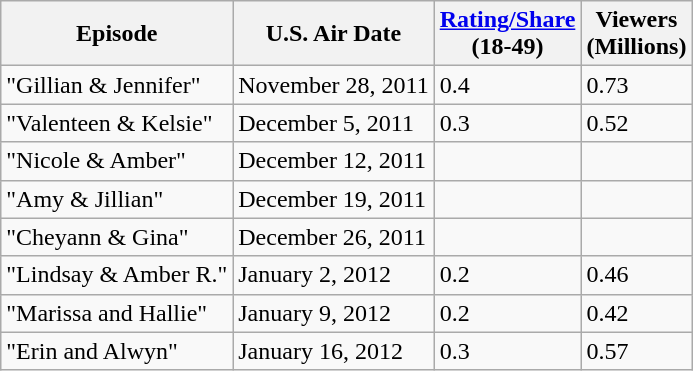<table class="wikitable sortable">
<tr>
<th>Episode</th>
<th>U.S. Air Date</th>
<th><a href='#'>Rating/Share</a><br>(18-49)</th>
<th>Viewers<br>(Millions)</th>
</tr>
<tr>
<td>"Gillian & Jennifer"</td>
<td>November 28, 2011</td>
<td>0.4</td>
<td>0.73</td>
</tr>
<tr>
<td>"Valenteen & Kelsie"</td>
<td>December 5, 2011</td>
<td>0.3</td>
<td>0.52</td>
</tr>
<tr>
<td>"Nicole & Amber"</td>
<td>December 12, 2011</td>
<td></td>
<td></td>
</tr>
<tr>
<td>"Amy & Jillian"</td>
<td>December 19, 2011</td>
<td></td>
<td></td>
</tr>
<tr>
<td>"Cheyann & Gina"</td>
<td>December 26, 2011</td>
<td></td>
<td></td>
</tr>
<tr>
<td>"Lindsay & Amber R."</td>
<td>January 2, 2012</td>
<td>0.2</td>
<td>0.46</td>
</tr>
<tr>
<td>"Marissa and Hallie"</td>
<td>January 9, 2012</td>
<td>0.2</td>
<td>0.42</td>
</tr>
<tr>
<td>"Erin and Alwyn"</td>
<td>January 16, 2012</td>
<td>0.3</td>
<td>0.57</td>
</tr>
</table>
